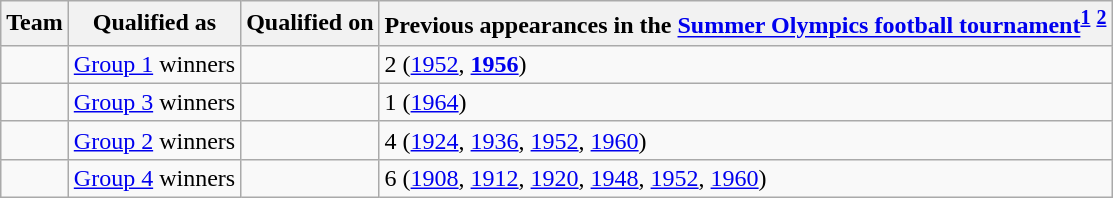<table class="wikitable sortable">
<tr>
<th>Team</th>
<th>Qualified as</th>
<th>Qualified on</th>
<th data-sort-type="number">Previous appearances in the <a href='#'>Summer Olympics football tournament</a><sup><a href='#'>1</a></sup> <sup><a href='#'>2</a></sup></th>
</tr>
<tr>
<td></td>
<td><a href='#'>Group 1</a> winners</td>
<td></td>
<td>2 (<a href='#'>1952</a>, <strong><a href='#'>1956</a></strong>)</td>
</tr>
<tr>
<td></td>
<td><a href='#'>Group 3</a> winners</td>
<td></td>
<td>1 (<a href='#'>1964</a>)</td>
</tr>
<tr>
<td></td>
<td><a href='#'>Group 2</a> winners</td>
<td></td>
<td>4 (<a href='#'>1924</a>, <a href='#'>1936</a>, <a href='#'>1952</a>, <a href='#'>1960</a>)</td>
</tr>
<tr>
<td></td>
<td><a href='#'>Group 4</a> winners</td>
<td></td>
<td>6 (<a href='#'>1908</a>, <a href='#'>1912</a>, <a href='#'>1920</a>, <a href='#'>1948</a>, <a href='#'>1952</a>, <a href='#'>1960</a>)</td>
</tr>
</table>
